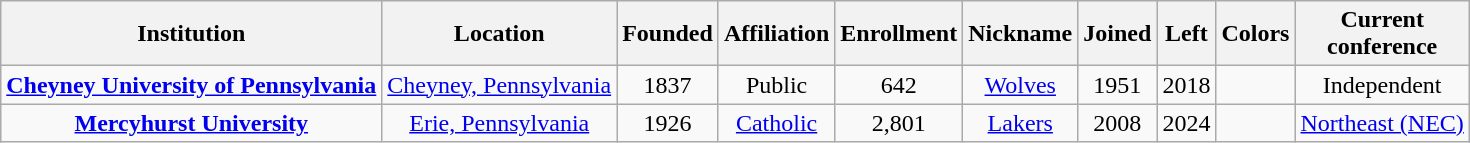<table class="wikitable sortable" style="text-align:center">
<tr>
<th>Institution</th>
<th>Location</th>
<th>Founded</th>
<th>Affiliation</th>
<th>Enrollment</th>
<th>Nickname</th>
<th>Joined</th>
<th>Left</th>
<th class="unsortable">Colors</th>
<th>Current<br>conference</th>
</tr>
<tr>
<td><strong><a href='#'>Cheyney University of Pennsylvania</a></strong></td>
<td><a href='#'>Cheyney, Pennsylvania</a></td>
<td>1837</td>
<td>Public</td>
<td>642</td>
<td><a href='#'>Wolves</a></td>
<td>1951</td>
<td>2018</td>
<td></td>
<td>Independent</td>
</tr>
<tr>
<td><strong><a href='#'>Mercyhurst University</a></strong></td>
<td><a href='#'>Erie, Pennsylvania</a></td>
<td>1926</td>
<td><a href='#'>Catholic</a></td>
<td>2,801</td>
<td><a href='#'>Lakers</a></td>
<td>2008</td>
<td>2024</td>
<td></td>
<td><a href='#'>Northeast (NEC)</a></td>
</tr>
</table>
